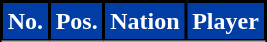<table class="wikitable sortable">
<tr>
<th style="background:#003DA5; color:#FFFFFF; border:2px solid #000000;" scope="col">No.</th>
<th style="background:#003DA5; color:#FFFFFF; border:2px solid #000000;" scope="col">Pos.</th>
<th style="background:#003DA5; color:#FFFFFF; border:2px solid #000000;" scope="col">Nation</th>
<th style="background:#003DA5; color:#FFFFFF; border:2px solid #000000;" scope="col">Player</th>
</tr>
<tr>
</tr>
</table>
